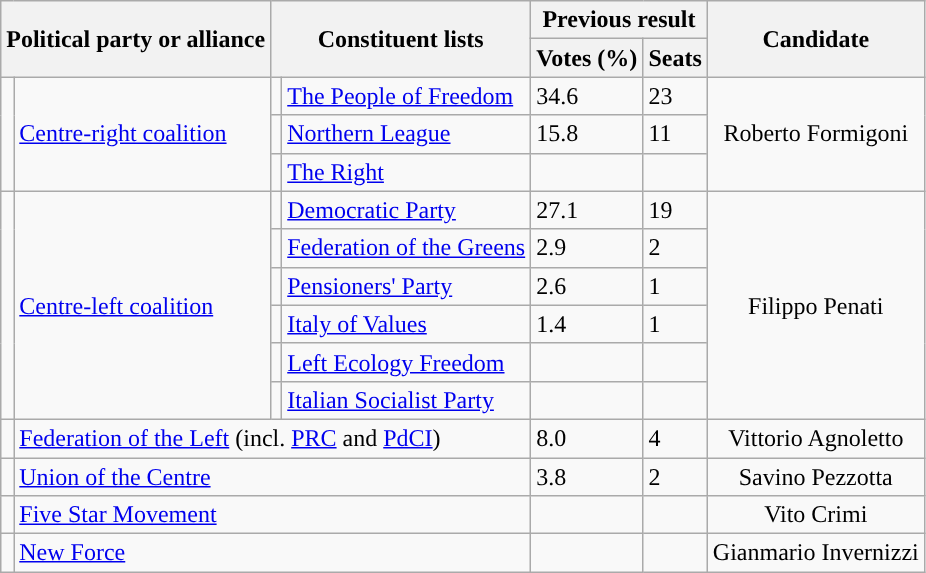<table class="wikitable" style="text-align:left">
<tr>
<th colspan=2 rowspan="2">Political party or alliance</th>
<th colspan=2 rowspan="2">Constituent lists</th>
<th colspan="2">Previous result</th>
<th rowspan="2">Candidate</th>
</tr>
<tr>
<th>Votes (%)</th>
<th>Seats</th>
</tr>
<tr>
<td rowspan="3" style="background:"></td>
<td rowspan=3><a href='#'>Centre-right coalition</a></td>
<td></td>
<td style="text-align:left;"><a href='#'>The People of Freedom</a></td>
<td>34.6</td>
<td>23</td>
<td rowspan="3" style="text-align: center;">Roberto Formigoni</td>
</tr>
<tr>
<td></td>
<td style="text-align:left;"><a href='#'>Northern League</a></td>
<td>15.8</td>
<td>11</td>
</tr>
<tr>
<td></td>
<td style="text-align:left;"><a href='#'>The Right</a></td>
<td></td>
<td></td>
</tr>
<tr>
<td rowspan="6"></td>
<td rowspan="6"><a href='#'>Centre-left coalition</a></td>
<td></td>
<td style="text-align:left;"><a href='#'>Democratic Party</a></td>
<td>27.1</td>
<td>19</td>
<td rowspan="6" style="text-align: center;">Filippo Penati</td>
</tr>
<tr>
<td></td>
<td><a href='#'>Federation of the Greens</a></td>
<td>2.9</td>
<td>2</td>
</tr>
<tr>
<td></td>
<td><a href='#'>Pensioners' Party</a></td>
<td>2.6</td>
<td>1</td>
</tr>
<tr>
<td></td>
<td><a href='#'>Italy of Values</a></td>
<td>1.4</td>
<td>1</td>
</tr>
<tr>
<td></td>
<td><a href='#'>Left Ecology Freedom</a></td>
<td></td>
<td></td>
</tr>
<tr>
<td></td>
<td><a href='#'>Italian Socialist Party</a></td>
<td></td>
<td></td>
</tr>
<tr>
<td></td>
<td colspan="3"><a href='#'>Federation of the Left</a> (incl. <a href='#'>PRC</a> and <a href='#'>PdCI</a>)</td>
<td>8.0</td>
<td>4</td>
<td style="text-align: center;">Vittorio Agnoletto</td>
</tr>
<tr>
<td></td>
<td colspan="3"><a href='#'>Union of the Centre</a></td>
<td>3.8</td>
<td>2</td>
<td style="text-align: center;">Savino Pezzotta</td>
</tr>
<tr>
<td></td>
<td colspan="3"><a href='#'>Five Star Movement</a></td>
<td></td>
<td></td>
<td style="text-align: center;">Vito Crimi</td>
</tr>
<tr>
<td></td>
<td colspan="3"><a href='#'>New Force</a></td>
<td></td>
<td></td>
<td style="text-align: center;">Gianmario Invernizzi</td>
</tr>
</table>
